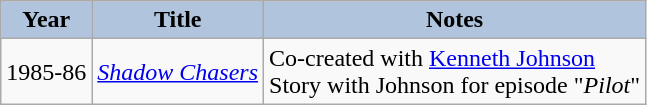<table class="wikitable">
<tr align="center">
<th style="background:#B0C4DE;">Year</th>
<th style="background:#B0C4DE;">Title</th>
<th style="background:#B0C4DE;">Notes</th>
</tr>
<tr>
<td>1985-86</td>
<td><em><a href='#'>Shadow Chasers</a></em></td>
<td>Co-created with <a href='#'>Kenneth Johnson</a><br>Story with Johnson for episode "<em>Pilot</em>"</td>
</tr>
</table>
